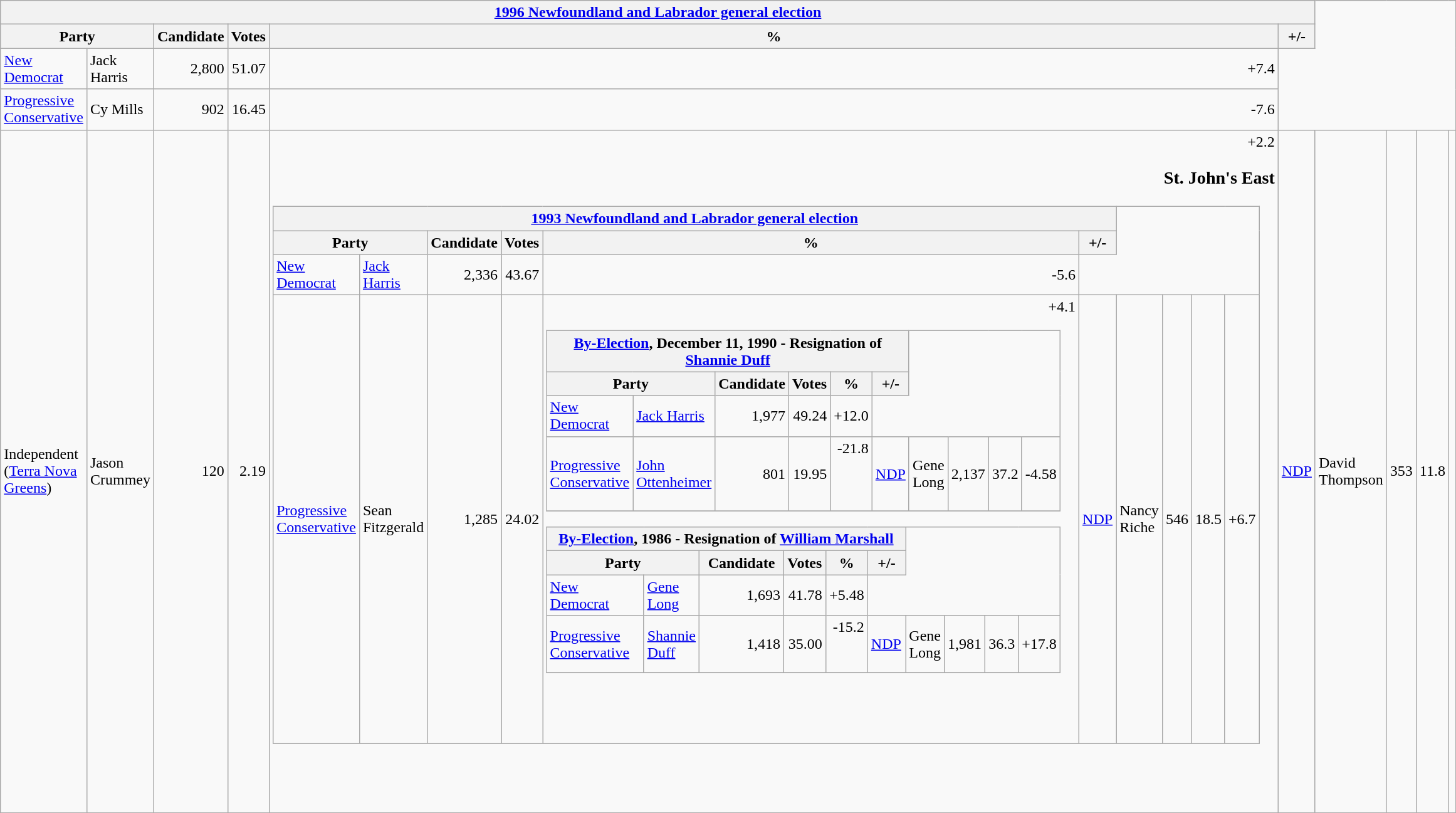<table class="wikitable">
<tr>
<th colspan="6"><a href='#'>1996 Newfoundland and Labrador general election</a></th>
</tr>
<tr>
<th colspan="2" style="width: 200px">Party</th>
<th style="width: 170px">Candidate</th>
<th style="width: 40px">Votes</th>
<th style="width: 40px">%</th>
<th style="width: 40px">+/-</th>
</tr>
<tr>
<td style="width: 185px"><a href='#'>New Democrat</a></td>
<td>Jack Harris</td>
<td align=right>2,800</td>
<td align=right>51.07</td>
<td align=right>+7.4</td>
</tr>
<tr>
<td style="width: 185px"><a href='#'>Progressive Conservative</a></td>
<td>Cy Mills</td>
<td align=right>902</td>
<td align=right>16.45</td>
<td align=right>-7.6</td>
</tr>
<tr>
<td style="width: 185px">Independent (<a href='#'>Terra Nova Greens</a>)</td>
<td>Jason Crummey</td>
<td align=right>120</td>
<td align=right>2.19</td>
<td align=right>+2.2<br><h3>St. John's East</h3>
<table class="wikitable">
<tr>
<th colspan="6"><a href='#'>1993 Newfoundland and Labrador general election</a></th>
</tr>
<tr>
<th colspan="2" style="width: 200px">Party</th>
<th style="width: 170px">Candidate</th>
<th style="width: 40px">Votes</th>
<th style="width: 40px">%</th>
<th style="width: 40px">+/-</th>
</tr>
<tr>
<td style="width: 185px"><a href='#'>New Democrat</a></td>
<td><a href='#'>Jack Harris</a></td>
<td align=right>2,336</td>
<td align=right>43.67</td>
<td align=right>-5.6</td>
</tr>
<tr>
<td style="width: 185px"><a href='#'>Progressive Conservative</a></td>
<td>Sean Fitzgerald</td>
<td align=right>1,285</td>
<td align=right>24.02</td>
<td align=right>+4.1<br>
<table class="wikitable">
<tr>
<th colspan="6"><a href='#'>By-Election</a>, December 11, 1990 - Resignation of <a href='#'>Shannie Duff</a></th>
</tr>
<tr>
<th colspan="2" style="width: 200px">Party</th>
<th style="width: 170px">Candidate</th>
<th style="width: 40px">Votes</th>
<th style="width: 40px">%</th>
<th style="width: 40px">+/-</th>
</tr>
<tr>
<td style="width: 185px"><a href='#'>New Democrat</a></td>
<td><a href='#'>Jack Harris</a></td>
<td align=right>1,977</td>
<td align=right>49.24</td>
<td align=right>+12.0</td>
</tr>
<tr>
<td style="width: 185px"><a href='#'>Progressive Conservative</a></td>
<td><a href='#'>John Ottenheimer</a></td>
<td align=right>801</td>
<td align=right>19.95</td>
<td align=right>-21.8<br><br><br><br></td>
<td><a href='#'>NDP</a></td>
<td>Gene Long</td>
<td align="right">2,137</td>
<td align="right">37.2</td>
<td align="right">-4.58<br></td>
</tr>
<tr>
</tr>
</table>
<table class="wikitable">
<tr>
<th colspan="6"><a href='#'>By-Election</a>, 1986 - Resignation of <a href='#'>William Marshall</a></th>
</tr>
<tr>
<th colspan="2" style="width: 200px">Party</th>
<th style="width: 170px">Candidate</th>
<th style="width: 40px">Votes</th>
<th style="width: 40px">%</th>
<th style="width: 40px">+/-</th>
</tr>
<tr>
<td style="width: 185px"><a href='#'>New Democrat</a></td>
<td><a href='#'>Gene Long</a></td>
<td align=right>1,693</td>
<td align=right>41.78</td>
<td align=right>+5.48</td>
</tr>
<tr>
<td style="width: 185px"><a href='#'>Progressive Conservative</a></td>
<td><a href='#'>Shannie Duff</a></td>
<td align=right>1,418</td>
<td align=right>35.00</td>
<td align=right>-15.2<br>
<br>
<br></td>
<td><a href='#'>NDP</a></td>
<td>Gene Long</td>
<td align="right">1,981</td>
<td align="right">36.3</td>
<td align="right">+17.8<br></td>
</tr>
<tr>
</tr>
</table>
<br><br><br></td>
<td><a href='#'>NDP</a></td>
<td>Nancy Riche</td>
<td align="right">546</td>
<td align="right">18.5</td>
<td align="right">+6.7<br></td>
</tr>
<tr>
</tr>
</table>
<br>
<br><br></td>
<td><a href='#'>NDP</a></td>
<td>David Thompson</td>
<td align="right">353</td>
<td align="right">11.8</td>
<td align="right"></td>
</tr>
<tr>
</tr>
</table>
